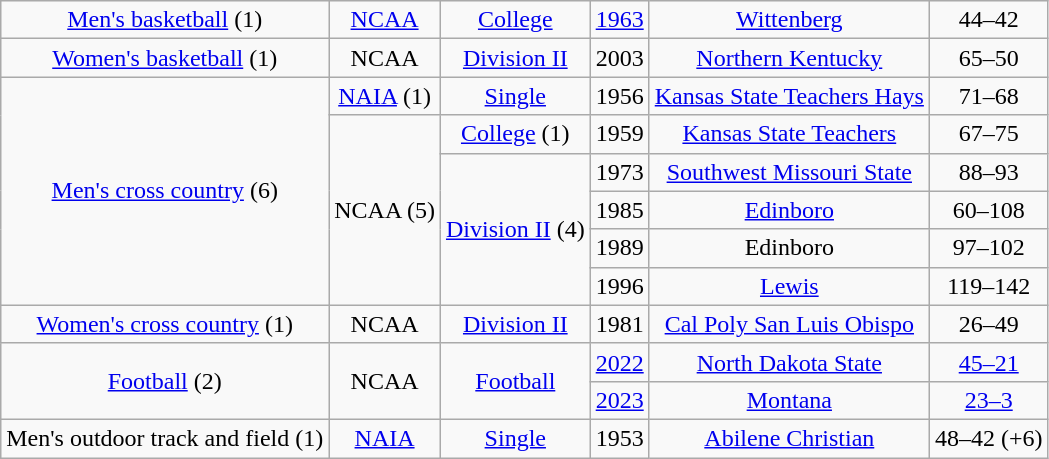<table class="wikitable">
<tr align="center">
<td rowspan="1"><a href='#'>Men's basketball</a> (1)</td>
<td rowspan="1"><a href='#'>NCAA</a></td>
<td rowspan="1"><a href='#'>College</a></td>
<td><a href='#'>1963</a></td>
<td><a href='#'>Wittenberg</a></td>
<td>44–42</td>
</tr>
<tr align="center">
<td rowspan="1"><a href='#'>Women's basketball</a> (1)</td>
<td rowspan="1">NCAA</td>
<td rowspan="1"><a href='#'>Division II</a></td>
<td>2003</td>
<td><a href='#'>Northern Kentucky</a></td>
<td>65–50</td>
</tr>
<tr align="center">
<td rowspan="6"><a href='#'>Men's cross country</a> (6)</td>
<td rowspan="1"><a href='#'>NAIA</a> (1)</td>
<td rowspan="1"><a href='#'>Single</a></td>
<td>1956</td>
<td><a href='#'>Kansas State Teachers Hays</a></td>
<td>71–68</td>
</tr>
<tr align="center">
<td rowspan="5">NCAA (5)</td>
<td rowspan="1"><a href='#'>College</a> (1)</td>
<td>1959</td>
<td><a href='#'>Kansas State Teachers</a></td>
<td>67–75</td>
</tr>
<tr align="center">
<td rowspan="4"><a href='#'>Division II</a> (4)</td>
<td>1973</td>
<td><a href='#'>Southwest Missouri State</a></td>
<td>88–93</td>
</tr>
<tr align="center">
<td>1985</td>
<td><a href='#'>Edinboro</a></td>
<td>60–108</td>
</tr>
<tr align="center">
<td>1989</td>
<td>Edinboro</td>
<td>97–102</td>
</tr>
<tr align="center">
<td>1996</td>
<td><a href='#'>Lewis</a></td>
<td>119–142</td>
</tr>
<tr align="center">
<td rowspan="1"><a href='#'>Women's cross country</a> (1)</td>
<td rowspan="1">NCAA</td>
<td rowspan="1"><a href='#'>Division II</a></td>
<td>1981</td>
<td><a href='#'>Cal Poly San Luis Obispo</a></td>
<td>26–49</td>
</tr>
<tr align="center">
<td rowspan="2"><a href='#'>Football</a> (2)</td>
<td rowspan="2">NCAA</td>
<td rowspan="2"><a href='#'>Football</a></td>
<td><a href='#'>2022</a></td>
<td><a href='#'>North Dakota State</a></td>
<td><a href='#'>45–21</a></td>
</tr>
<tr align="center">
<td><a href='#'>2023</a></td>
<td><a href='#'>Montana</a></td>
<td><a href='#'>23–3</a></td>
</tr>
<tr align="center">
<td rowspan="1">Men's outdoor track and field (1)</td>
<td rowspan="1"><a href='#'>NAIA</a></td>
<td rowspan="1"><a href='#'>Single</a></td>
<td>1953</td>
<td><a href='#'>Abilene Christian</a></td>
<td>48–42 (+6)</td>
</tr>
</table>
